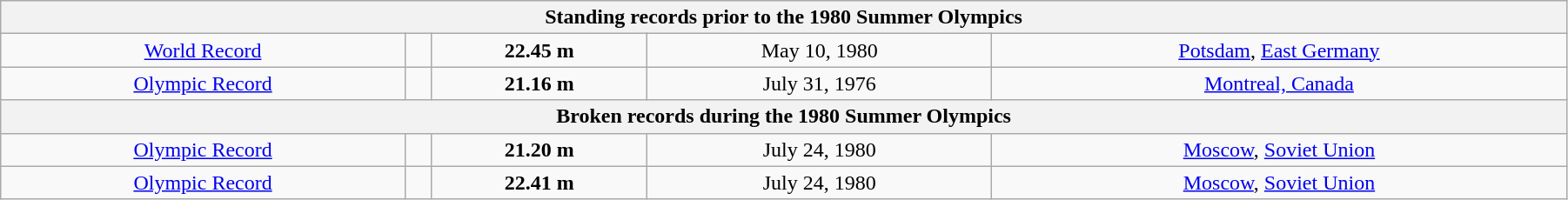<table class="wikitable" style=" text-align:center;" width="95%">
<tr>
<th colspan="5">Standing records prior to the 1980 Summer Olympics</th>
</tr>
<tr>
<td><a href='#'>World Record</a></td>
<td></td>
<td><strong>22.45 m </strong></td>
<td>May 10, 1980</td>
<td> <a href='#'>Potsdam</a>, <a href='#'>East Germany</a></td>
</tr>
<tr>
<td><a href='#'>Olympic Record</a></td>
<td></td>
<td><strong>21.16 m </strong></td>
<td>July 31, 1976</td>
<td> <a href='#'>Montreal, Canada</a></td>
</tr>
<tr>
<th colspan="5">Broken records during the 1980 Summer Olympics</th>
</tr>
<tr>
<td><a href='#'>Olympic Record</a></td>
<td></td>
<td><strong>21.20 m </strong></td>
<td>July 24, 1980</td>
<td> <a href='#'>Moscow</a>, <a href='#'>Soviet Union</a></td>
</tr>
<tr>
<td><a href='#'>Olympic Record</a></td>
<td></td>
<td><strong>22.41 m </strong></td>
<td>July 24, 1980</td>
<td> <a href='#'>Moscow</a>, <a href='#'>Soviet Union</a></td>
</tr>
</table>
